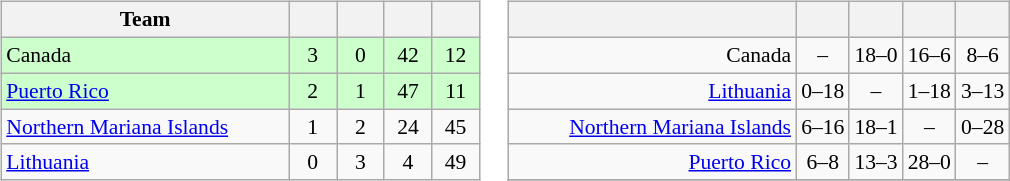<table>
<tr>
<td><br><table class="wikitable" style="text-align: center; font-size: 90%;">
<tr>
<th width=185>Team</th>
<th width=25></th>
<th width=25></th>
<th width=25></th>
<th width=25></th>
</tr>
<tr bgcolor="#ccffcc">
<td align="left"> Canada</td>
<td>3</td>
<td>0</td>
<td>42</td>
<td>12</td>
</tr>
<tr bgcolor="#ccffcc">
<td align="left"> <a href='#'>Puerto Rico</a></td>
<td>2</td>
<td>1</td>
<td>47</td>
<td>11</td>
</tr>
<tr>
<td align="left"> <a href='#'>Northern Mariana Islands</a></td>
<td>1</td>
<td>2</td>
<td>24</td>
<td>45</td>
</tr>
<tr>
<td align="left"> <a href='#'>Lithuania</a></td>
<td>0</td>
<td>3</td>
<td>4</td>
<td>49</td>
</tr>
</table>
</td>
<td><br><table class="wikitable" style="text-align:center; font-size:90%;">
<tr>
<th width=185> </th>
<th></th>
<th></th>
<th></th>
<th></th>
</tr>
<tr>
<td style="text-align:right;">Canada </td>
<td>–</td>
<td>18–0</td>
<td>16–6</td>
<td>8–6</td>
</tr>
<tr>
<td style="text-align:right;"><a href='#'>Lithuania</a> </td>
<td>0–18</td>
<td>–</td>
<td>1–18</td>
<td>3–13</td>
</tr>
<tr>
<td style="text-align:right;"><a href='#'>Northern Mariana Islands</a> </td>
<td>6–16</td>
<td>18–1</td>
<td>–</td>
<td>0–28</td>
</tr>
<tr>
<td style="text-align:right;"><a href='#'>Puerto Rico</a> </td>
<td>6–8</td>
<td>13–3</td>
<td>28–0</td>
<td>–</td>
</tr>
<tr>
</tr>
</table>
</td>
</tr>
</table>
